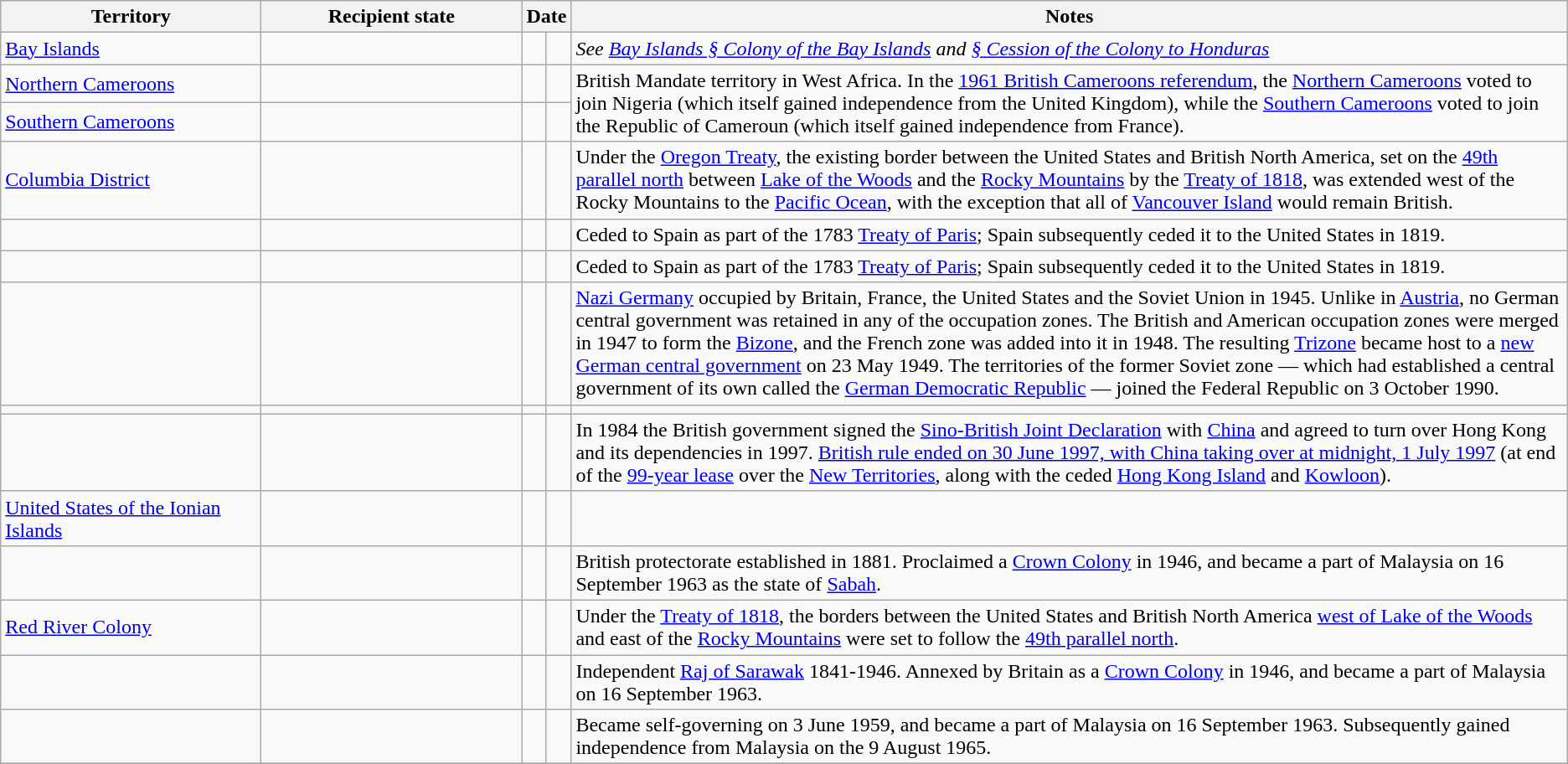<table class="wikitable">
<tr>
<th width=200px>Territory</th>
<th width=200px>Recipient state</th>
<th colspan=2>Date</th>
<th>Notes</th>
</tr>
<tr>
<td> <a href='#'>Bay Islands</a></td>
<td></td>
<td style="text-align:right;"></td>
<td style="text-align:center;"></td>
<td><em>See <a href='#'>Bay Islands § Colony of the Bay Islands</a> and <a href='#'>§ Cession of the Colony to Honduras</a></em></td>
</tr>
<tr>
<td> <a href='#'>Northern Cameroons</a></td>
<td></td>
<td style="text-align:right;"></td>
<td style="text-align:center;"></td>
<td rowspan=2>British Mandate territory in West Africa. In the <a href='#'>1961 British Cameroons referendum</a>, the <a href='#'>Northern Cameroons</a> voted to join Nigeria (which itself gained independence from the United Kingdom), while the <a href='#'>Southern Cameroons</a> voted to join the Republic of Cameroun (which itself gained independence from France).</td>
</tr>
<tr>
<td> <a href='#'>Southern Cameroons</a></td>
<td></td>
<td style="text-align:right;"></td>
<td style="text-align:center;"></td>
</tr>
<tr>
<td><a href='#'>Columbia District</a></td>
<td></td>
<td style="text-align:right;"></td>
<td style="text-align:center;"></td>
<td>Under the <a href='#'>Oregon Treaty</a>, the existing border between the United States and British North America, set on the <a href='#'>49th parallel north</a> between <a href='#'>Lake of the Woods</a> and the <a href='#'>Rocky Mountains</a> by the <a href='#'>Treaty of 1818</a>, was extended west of the Rocky Mountains to the <a href='#'>Pacific Ocean</a>, with the exception that all of <a href='#'>Vancouver Island</a> would remain British.</td>
</tr>
<tr>
<td></td>
<td></td>
<td style="text-align:right;"></td>
<td style="text-align:center;"></td>
<td>Ceded to Spain as part of the 1783 <a href='#'>Treaty of Paris</a>; Spain subsequently ceded it to the United States in 1819.</td>
</tr>
<tr>
<td></td>
<td></td>
<td style="text-align:right;"></td>
<td style="text-align:center;"></td>
<td>Ceded to Spain as part of the 1783 <a href='#'>Treaty of Paris</a>; Spain subsequently ceded it to the United States in 1819.</td>
</tr>
<tr>
<td></td>
<td></td>
<td style="text-align:right;"></td>
<td style="text-align:center;"></td>
<td><a href='#'>Nazi Germany</a> occupied by Britain, France, the United States and the Soviet Union in 1945. Unlike in <a href='#'>Austria</a>, no German central government was retained in any of the occupation zones. The British and American occupation zones were merged in 1947 to form the <a href='#'>Bizone</a>, and the French zone was added into it in 1948. The resulting <a href='#'>Trizone</a> became host to a <a href='#'>new German central government</a> on 23 May 1949. The territories of the former Soviet zone — which had established a central government of its own called the <a href='#'>German Democratic Republic</a> — joined the Federal Republic on 3 October 1990.</td>
</tr>
<tr>
<td></td>
<td></td>
<td style="text-align:right;"></td>
<td style="text-align:center;"></td>
<td></td>
</tr>
<tr>
<td></td>
<td></td>
<td style="text-align:right;"></td>
<td style="text-align:center;"></td>
<td>In 1984 the British government signed the <a href='#'>Sino-British Joint Declaration</a> with <a href='#'>China</a> and agreed to turn over Hong Kong and its dependencies in 1997. <a href='#'>British rule ended on 30 June 1997, with China taking over at midnight, 1 July 1997</a> (at end of the <a href='#'>99-year lease</a> over the <a href='#'>New Territories</a>, along with the ceded <a href='#'>Hong Kong Island</a> and <a href='#'>Kowloon</a>).</td>
</tr>
<tr>
<td> <a href='#'>United States of the Ionian Islands</a></td>
<td></td>
<td style="text-align:right;"></td>
<td style="text-align:center;"></td>
<td></td>
</tr>
<tr>
<td></td>
<td></td>
<td style="text-align:right;"></td>
<td style="text-align:center;"></td>
<td>British protectorate established in 1881. Proclaimed a <a href='#'>Crown Colony</a> in 1946, and became a part of Malaysia on 16 September 1963 as the state of <a href='#'>Sabah</a>.</td>
</tr>
<tr>
<td><a href='#'>Red River Colony</a></td>
<td></td>
<td style="text-align:right;"></td>
<td style="text-align:center;"></td>
<td>Under the <a href='#'>Treaty of 1818</a>, the borders between the United States and British North America <a href='#'>west of Lake of the Woods</a> and east of the <a href='#'>Rocky Mountains</a> were set to follow the <a href='#'>49th parallel north</a>.</td>
</tr>
<tr>
<td></td>
<td></td>
<td style="text-align:right;"></td>
<td style="text-align:center;"></td>
<td>Independent <a href='#'>Raj of Sarawak</a> 1841-1946. Annexed by Britain as a <a href='#'>Crown Colony</a> in 1946, and became a part of Malaysia on 16 September 1963.</td>
</tr>
<tr>
<td></td>
<td></td>
<td style="text-align:right;"></td>
<td style="text-align:center;"></td>
<td>Became self-governing on 3 June 1959, and became a part of Malaysia on 16 September 1963. Subsequently gained independence from Malaysia on the 9 August 1965.</td>
</tr>
<tr>
</tr>
</table>
